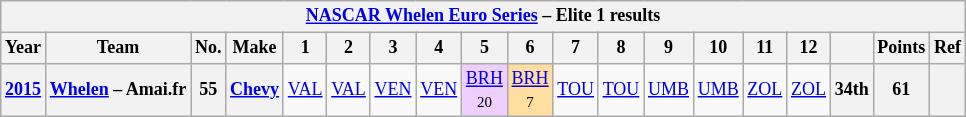<table class="wikitable" style="text-align:center; font-size:75%">
<tr>
<th colspan=19><a href='#'>NASCAR Whelen Euro Series</a> – Elite 1 results</th>
</tr>
<tr>
<th>Year</th>
<th>Team</th>
<th>No.</th>
<th>Make</th>
<th>1</th>
<th>2</th>
<th>3</th>
<th>4</th>
<th>5</th>
<th>6</th>
<th>7</th>
<th>8</th>
<th>9</th>
<th>10</th>
<th>11</th>
<th>12</th>
<th></th>
<th>Points</th>
<th>Ref</th>
</tr>
<tr>
<th><a href='#'>2015</a></th>
<th><a href='#'>Whelen</a> – Amai.fr</th>
<th>55</th>
<th><a href='#'>Chevy</a></th>
<td><a href='#'>VAL</a></td>
<td><a href='#'>VAL</a></td>
<td><a href='#'>VEN</a></td>
<td><a href='#'>VEN</a></td>
<td style="background:#EFCFFF;"><a href='#'>BRH</a><br><small>20</small></td>
<td style="background:#FFDF9F;"><a href='#'>BRH</a><br><small>7</small></td>
<td><a href='#'>TOU</a></td>
<td><a href='#'>TOU</a></td>
<td><a href='#'>UMB</a></td>
<td><a href='#'>UMB</a></td>
<td><a href='#'>ZOL</a></td>
<td><a href='#'>ZOL</a></td>
<th>34th</th>
<th>61</th>
<th></th>
</tr>
</table>
